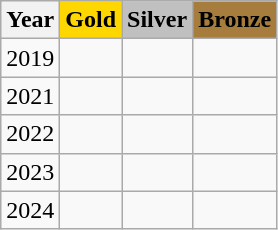<table class="wikitable">
<tr>
<th>Year</th>
<th style="background:gold">Gold</th>
<th style="background:silver">Silver</th>
<th style="background:#a67d3d">Bronze</th>
</tr>
<tr>
<td>2019</td>
<td></td>
<td></td>
<td></td>
</tr>
<tr>
<td>2021</td>
<td></td>
<td></td>
<td></td>
</tr>
<tr>
<td>2022</td>
<td></td>
<td></td>
<td></td>
</tr>
<tr>
<td>2023</td>
<td></td>
<td></td>
<td></td>
</tr>
<tr>
<td>2024</td>
<td></td>
<td></td>
<td></td>
</tr>
</table>
